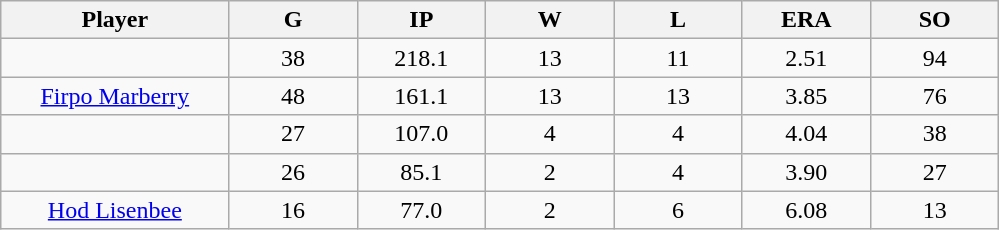<table class="wikitable sortable">
<tr>
<th bgcolor="#DDDDFF" width="16%">Player</th>
<th bgcolor="#DDDDFF" width="9%">G</th>
<th bgcolor="#DDDDFF" width="9%">IP</th>
<th bgcolor="#DDDDFF" width="9%">W</th>
<th bgcolor="#DDDDFF" width="9%">L</th>
<th bgcolor="#DDDDFF" width="9%">ERA</th>
<th bgcolor="#DDDDFF" width="9%">SO</th>
</tr>
<tr align="center">
<td></td>
<td>38</td>
<td>218.1</td>
<td>13</td>
<td>11</td>
<td>2.51</td>
<td>94</td>
</tr>
<tr align="center">
<td><a href='#'>Firpo Marberry</a></td>
<td>48</td>
<td>161.1</td>
<td>13</td>
<td>13</td>
<td>3.85</td>
<td>76</td>
</tr>
<tr align="center">
<td></td>
<td>27</td>
<td>107.0</td>
<td>4</td>
<td>4</td>
<td>4.04</td>
<td>38</td>
</tr>
<tr align="center">
<td></td>
<td>26</td>
<td>85.1</td>
<td>2</td>
<td>4</td>
<td>3.90</td>
<td>27</td>
</tr>
<tr align="center">
<td><a href='#'>Hod Lisenbee</a></td>
<td>16</td>
<td>77.0</td>
<td>2</td>
<td>6</td>
<td>6.08</td>
<td>13</td>
</tr>
</table>
